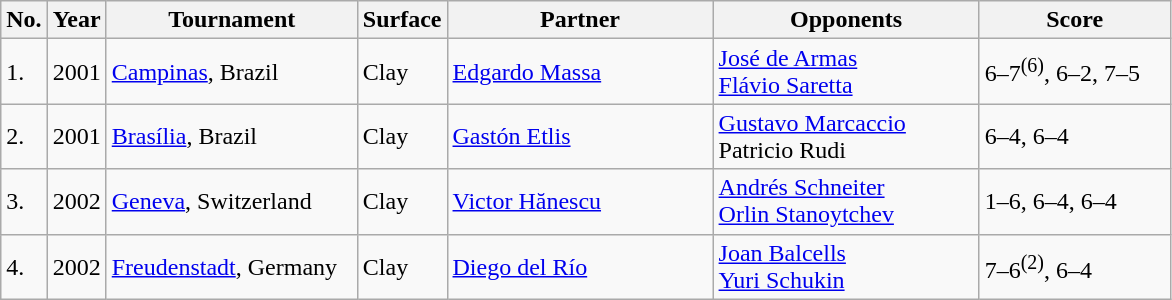<table class="sortable wikitable">
<tr>
<th style="width:20px" class="unsortable">No.</th>
<th style="width:30px">Year</th>
<th style="width:160px">Tournament</th>
<th style="width:50px">Surface</th>
<th style="width:170px">Partner</th>
<th style="width:170px">Opponents</th>
<th style="width:120px" class="unsortable">Score</th>
</tr>
<tr>
<td>1.</td>
<td>2001</td>
<td><a href='#'>Campinas</a>, Brazil</td>
<td>Clay</td>
<td> <a href='#'>Edgardo Massa</a></td>
<td> <a href='#'>José de Armas</a><br> <a href='#'>Flávio Saretta</a></td>
<td>6–7<sup>(6)</sup>, 6–2, 7–5</td>
</tr>
<tr>
<td>2.</td>
<td>2001</td>
<td><a href='#'>Brasília</a>, Brazil</td>
<td>Clay</td>
<td> <a href='#'>Gastón Etlis</a></td>
<td> <a href='#'>Gustavo Marcaccio</a><br> Patricio Rudi</td>
<td>6–4, 6–4</td>
</tr>
<tr>
<td>3.</td>
<td>2002</td>
<td><a href='#'>Geneva</a>, Switzerland</td>
<td>Clay</td>
<td> <a href='#'>Victor Hănescu</a></td>
<td> <a href='#'>Andrés Schneiter</a><br> <a href='#'>Orlin Stanoytchev</a></td>
<td>1–6, 6–4, 6–4</td>
</tr>
<tr>
<td>4.</td>
<td>2002</td>
<td><a href='#'>Freudenstadt</a>, Germany</td>
<td>Clay</td>
<td> <a href='#'>Diego del Río</a></td>
<td> <a href='#'>Joan Balcells</a><br> <a href='#'>Yuri Schukin</a></td>
<td>7–6<sup>(2)</sup>, 6–4</td>
</tr>
</table>
